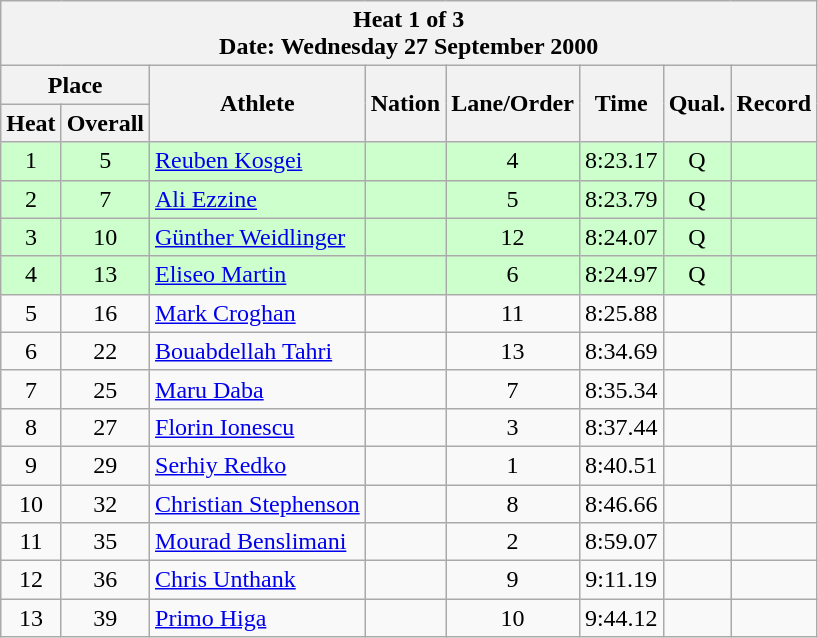<table class="wikitable sortable">
<tr>
<th colspan=8>Heat 1 of 3 <br> Date: Wednesday 27 September 2000 <br></th>
</tr>
<tr>
<th colspan=2>Place</th>
<th rowspan=2>Athlete</th>
<th rowspan=2>Nation</th>
<th rowspan=2>Lane/Order</th>
<th rowspan=2>Time</th>
<th rowspan=2>Qual.</th>
<th rowspan=2>Record</th>
</tr>
<tr>
<th>Heat</th>
<th>Overall</th>
</tr>
<tr style="background:#ccffcc;">
<td align="center">1</td>
<td align="center">5</td>
<td align="left"><a href='#'>Reuben Kosgei</a></td>
<td align="left"></td>
<td align="center">4</td>
<td align="center">8:23.17</td>
<td align="center">Q</td>
<td align="center"></td>
</tr>
<tr style="background:#ccffcc;">
<td align="center">2</td>
<td align="center">7</td>
<td align="left"><a href='#'>Ali Ezzine</a></td>
<td align="left"></td>
<td align="center">5</td>
<td align="center">8:23.79</td>
<td align="center">Q</td>
<td align="center"></td>
</tr>
<tr style="background:#ccffcc;">
<td align="center">3</td>
<td align="center">10</td>
<td align="left"><a href='#'>Günther Weidlinger</a></td>
<td align="left"></td>
<td align="center">12</td>
<td align="center">8:24.07</td>
<td align="center">Q</td>
<td align="center"></td>
</tr>
<tr style="background:#ccffcc;">
<td align="center">4</td>
<td align="center">13</td>
<td align="left"><a href='#'>Eliseo Martin</a></td>
<td align="left"></td>
<td align="center">6</td>
<td align="center">8:24.97</td>
<td align="center">Q</td>
<td align="center"></td>
</tr>
<tr>
<td align="center">5</td>
<td align="center">16</td>
<td align="left"><a href='#'>Mark Croghan</a></td>
<td align="left"></td>
<td align="center">11</td>
<td align="center">8:25.88</td>
<td align="center"></td>
<td align="center"></td>
</tr>
<tr>
<td align="center">6</td>
<td align="center">22</td>
<td align="left"><a href='#'>Bouabdellah Tahri</a></td>
<td align="left"></td>
<td align="center">13</td>
<td align="center">8:34.69</td>
<td align="center"></td>
<td align="center"></td>
</tr>
<tr>
<td align="center">7</td>
<td align="center">25</td>
<td align="left"><a href='#'>Maru Daba</a></td>
<td align="left"></td>
<td align="center">7</td>
<td align="center">8:35.34</td>
<td align="center"></td>
<td align="center"></td>
</tr>
<tr>
<td align="center">8</td>
<td align="center">27</td>
<td align="left"><a href='#'>Florin Ionescu</a></td>
<td align="left"></td>
<td align="center">3</td>
<td align="center">8:37.44</td>
<td align="center"></td>
<td align="center"></td>
</tr>
<tr>
<td align="center">9</td>
<td align="center">29</td>
<td align="left"><a href='#'>Serhiy Redko</a></td>
<td align="left"></td>
<td align="center">1</td>
<td align="center">8:40.51</td>
<td align="center"></td>
<td align="center"></td>
</tr>
<tr>
<td align="center">10</td>
<td align="center">32</td>
<td align="left"><a href='#'>Christian Stephenson</a></td>
<td align="left"></td>
<td align="center">8</td>
<td align="center">8:46.66</td>
<td align="center"></td>
<td align="center"></td>
</tr>
<tr>
<td align="center">11</td>
<td align="center">35</td>
<td align="left"><a href='#'>Mourad Benslimani</a></td>
<td align="left"></td>
<td align="center">2</td>
<td align="center">8:59.07</td>
<td align="center"></td>
<td align="center"></td>
</tr>
<tr>
<td align="center">12</td>
<td align="center">36</td>
<td align="left"><a href='#'>Chris Unthank</a></td>
<td align="left"></td>
<td align="center">9</td>
<td align="center">9:11.19</td>
<td align="center"></td>
<td align="center"></td>
</tr>
<tr>
<td align="center">13</td>
<td align="center">39</td>
<td align="left"><a href='#'>Primo Higa</a></td>
<td align="left"></td>
<td align="center">10</td>
<td align="center">9:44.12</td>
<td align="center"></td>
<td align="center"></td>
</tr>
</table>
